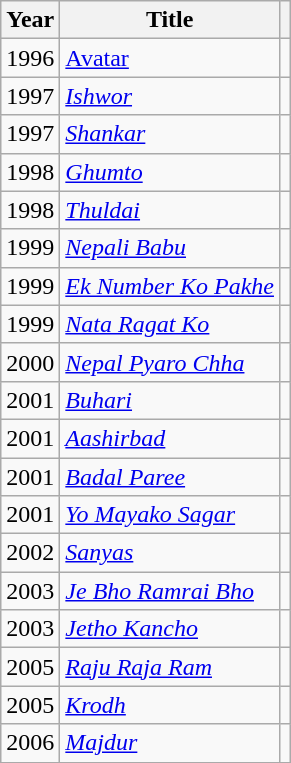<table class="wikitable">
<tr>
<th>Year</th>
<th>Title</th>
<th></th>
</tr>
<tr>
<td>1996</td>
<td><a href='#'>Avatar</a></td>
<td></td>
</tr>
<tr>
<td>1997</td>
<td><em><a href='#'>Ishwor</a></em></td>
<td></td>
</tr>
<tr>
<td>1997</td>
<td><em><a href='#'>Shankar</a></em></td>
<td></td>
</tr>
<tr>
<td>1998</td>
<td><em><a href='#'>Ghumto</a></em></td>
<td></td>
</tr>
<tr>
<td>1998</td>
<td><em><a href='#'>Thuldai</a></em></td>
<td></td>
</tr>
<tr>
<td>1999</td>
<td><em><a href='#'>Nepali Babu</a></em></td>
<td></td>
</tr>
<tr>
<td>1999</td>
<td><em><a href='#'>Ek Number Ko Pakhe</a></em></td>
<td></td>
</tr>
<tr>
<td>1999</td>
<td><em><a href='#'>Nata Ragat Ko</a></em></td>
<td></td>
</tr>
<tr>
<td>2000</td>
<td><em><a href='#'>Nepal Pyaro Chha</a></em></td>
<td></td>
</tr>
<tr>
<td>2001</td>
<td><em><a href='#'>Buhari</a></em></td>
<td></td>
</tr>
<tr>
<td>2001</td>
<td><em><a href='#'>Aashirbad</a></em></td>
<td></td>
</tr>
<tr>
<td>2001</td>
<td><em><a href='#'>Badal Paree</a></em></td>
<td></td>
</tr>
<tr>
<td>2001</td>
<td><em><a href='#'>Yo Mayako Sagar</a></em></td>
<td></td>
</tr>
<tr>
<td>2002</td>
<td><em><a href='#'>Sanyas</a></em></td>
<td></td>
</tr>
<tr>
<td>2003</td>
<td><em><a href='#'>Je Bho Ramrai Bho</a></em></td>
<td></td>
</tr>
<tr>
<td>2003</td>
<td><em><a href='#'>Jetho Kancho</a></em></td>
<td></td>
</tr>
<tr>
<td>2005</td>
<td><em><a href='#'>Raju Raja Ram</a></em></td>
<td></td>
</tr>
<tr>
<td>2005</td>
<td><em><a href='#'>Krodh</a></em></td>
<td></td>
</tr>
<tr>
<td>2006</td>
<td><em><a href='#'>Majdur</a></em></td>
<td></td>
</tr>
<tr>
</tr>
</table>
